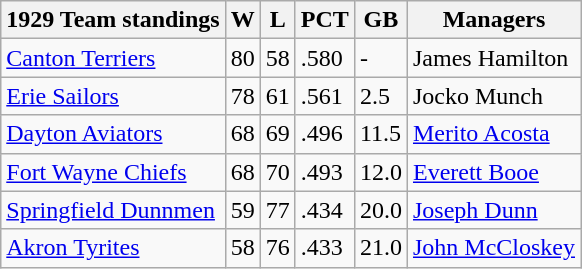<table class="wikitable">
<tr>
<th>1929 Team standings</th>
<th>W</th>
<th>L</th>
<th>PCT</th>
<th>GB</th>
<th>Managers</th>
</tr>
<tr>
<td><a href='#'>Canton Terriers</a></td>
<td>80</td>
<td>58</td>
<td>.580</td>
<td>-</td>
<td>James Hamilton</td>
</tr>
<tr>
<td><a href='#'>Erie Sailors</a></td>
<td>78</td>
<td>61</td>
<td>.561</td>
<td>2.5</td>
<td>Jocko Munch</td>
</tr>
<tr>
<td><a href='#'>Dayton Aviators</a></td>
<td>68</td>
<td>69</td>
<td>.496</td>
<td>11.5</td>
<td><a href='#'>Merito Acosta</a></td>
</tr>
<tr>
<td><a href='#'>Fort Wayne Chiefs</a></td>
<td>68</td>
<td>70</td>
<td>.493</td>
<td>12.0</td>
<td><a href='#'>Everett Booe</a></td>
</tr>
<tr>
<td><a href='#'>Springfield Dunnmen</a></td>
<td>59</td>
<td>77</td>
<td>.434</td>
<td>20.0</td>
<td><a href='#'>Joseph Dunn</a></td>
</tr>
<tr>
<td><a href='#'>Akron Tyrites</a></td>
<td>58</td>
<td>76</td>
<td>.433</td>
<td>21.0</td>
<td><a href='#'>John McCloskey</a></td>
</tr>
</table>
